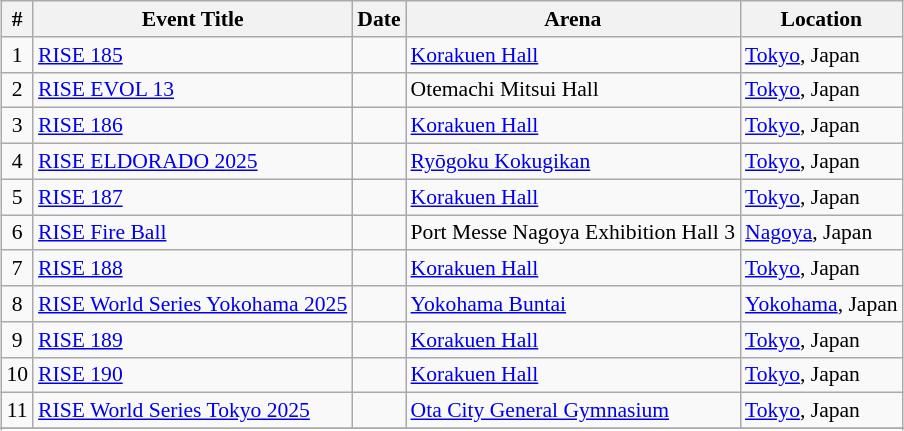<table class="sortable wikitable succession-box" style="margin:1.0em auto; font-size:90%;">
<tr>
<th scope="col">#</th>
<th scope="col">Event Title</th>
<th scope="col">Date</th>
<th scope="col">Arena</th>
<th scope="col">Location</th>
</tr>
<tr>
<td align=center>1</td>
<td><a href='#'>RISE 185</a></td>
<td></td>
<td><a href='#'>Korakuen Hall</a></td>
<td> <a href='#'>Tokyo</a>, Japan</td>
</tr>
<tr>
<td align=center>2</td>
<td><a href='#'>RISE EVOL 13</a></td>
<td></td>
<td>Otemachi Mitsui Hall</td>
<td> <a href='#'>Tokyo</a>, Japan</td>
</tr>
<tr>
<td align=center>3</td>
<td><a href='#'>RISE 186</a></td>
<td></td>
<td><a href='#'>Korakuen Hall</a></td>
<td> <a href='#'>Tokyo</a>, Japan</td>
</tr>
<tr>
<td align=center>4</td>
<td><a href='#'>RISE ELDORADO 2025</a></td>
<td></td>
<td><a href='#'>Ryōgoku Kokugikan</a></td>
<td> <a href='#'>Tokyo</a>, Japan</td>
</tr>
<tr>
<td align=center>5</td>
<td><a href='#'>RISE 187</a></td>
<td></td>
<td><a href='#'>Korakuen Hall</a></td>
<td> <a href='#'>Tokyo</a>, Japan</td>
</tr>
<tr>
<td align=center>6</td>
<td><a href='#'>RISE Fire Ball</a></td>
<td></td>
<td>Port Messe Nagoya Exhibition Hall 3</td>
<td> <a href='#'>Nagoya</a>, Japan</td>
</tr>
<tr>
<td align=center>7</td>
<td><a href='#'>RISE 188</a></td>
<td></td>
<td><a href='#'>Korakuen Hall</a></td>
<td> <a href='#'>Tokyo</a>, Japan</td>
</tr>
<tr>
<td align=center>8</td>
<td><a href='#'>RISE World Series Yokohama 2025</a></td>
<td></td>
<td><a href='#'>Yokohama Buntai</a></td>
<td> <a href='#'>Yokohama</a>, Japan</td>
</tr>
<tr>
<td align=center>9</td>
<td><a href='#'>RISE 189</a></td>
<td></td>
<td><a href='#'>Korakuen Hall</a></td>
<td> <a href='#'>Tokyo</a>, Japan</td>
</tr>
<tr>
<td align=center>10</td>
<td><a href='#'>RISE 190</a></td>
<td></td>
<td><a href='#'>Korakuen Hall</a></td>
<td> <a href='#'>Tokyo</a>, Japan</td>
</tr>
<tr>
<td align=center>11</td>
<td><a href='#'>RISE World Series Tokyo 2025</a></td>
<td></td>
<td><a href='#'>Ota City General Gymnasium</a></td>
<td> <a href='#'>Tokyo</a>, Japan</td>
</tr>
<tr>
</tr>
<tr>
</tr>
</table>
